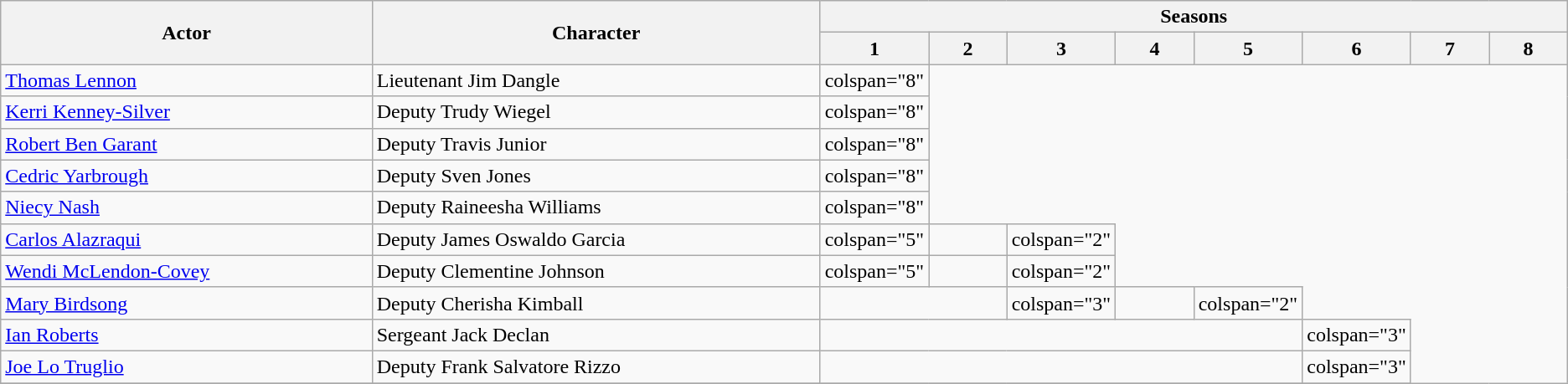<table class="wikitable"style="text-align:left;font-size:100%">
<tr>
<th rowspan="2">Actor</th>
<th rowspan="2">Character</th>
<th colspan="8">Seasons</th>
</tr>
<tr>
<th style="width:5%;">1</th>
<th style="width:5%;">2</th>
<th style="width:5%;">3</th>
<th style="width:5%;">4</th>
<th style="width:5%;">5</th>
<th style="width:5%;">6</th>
<th style="width:5%;">7</th>
<th style="width:5%;">8</th>
</tr>
<tr>
<td><a href='#'>Thomas Lennon</a></td>
<td>Lieutenant Jim Dangle</td>
<td>colspan="8" </td>
</tr>
<tr>
<td><a href='#'>Kerri Kenney-Silver</a></td>
<td>Deputy Trudy Wiegel</td>
<td>colspan="8" </td>
</tr>
<tr>
<td><a href='#'>Robert Ben Garant</a></td>
<td>Deputy Travis Junior</td>
<td>colspan="8" </td>
</tr>
<tr>
<td><a href='#'>Cedric Yarbrough</a></td>
<td>Deputy Sven Jones</td>
<td>colspan="8" </td>
</tr>
<tr>
<td><a href='#'>Niecy Nash</a></td>
<td>Deputy Raineesha Williams</td>
<td>colspan="8" </td>
</tr>
<tr>
<td><a href='#'>Carlos Alazraqui</a></td>
<td>Deputy James Oswaldo Garcia</td>
<td>colspan="5" </td>
<td></td>
<td>colspan="2" </td>
</tr>
<tr>
<td><a href='#'>Wendi McLendon-Covey</a></td>
<td>Deputy Clementine Johnson</td>
<td>colspan="5" </td>
<td></td>
<td>colspan="2" </td>
</tr>
<tr>
<td><a href='#'>Mary Birdsong</a></td>
<td>Deputy Cherisha Kimball</td>
<td colspan="2"></td>
<td>colspan="3" </td>
<td></td>
<td>colspan="2" </td>
</tr>
<tr>
<td><a href='#'>Ian Roberts</a></td>
<td>Sergeant Jack Declan</td>
<td colspan="5"></td>
<td>colspan="3" </td>
</tr>
<tr>
<td><a href='#'>Joe Lo Truglio</a></td>
<td>Deputy Frank Salvatore Rizzo</td>
<td colspan="5"></td>
<td>colspan="3" </td>
</tr>
<tr>
</tr>
</table>
